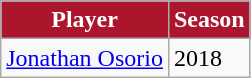<table class="wikitable">
<tr>
<th style="background:#AC162C; color:white;" scope="col">Player</th>
<th style="background:#AC162C; color:white;" scope="col">Season</th>
</tr>
<tr>
<td> <a href='#'>Jonathan Osorio</a></td>
<td>2018</td>
</tr>
</table>
